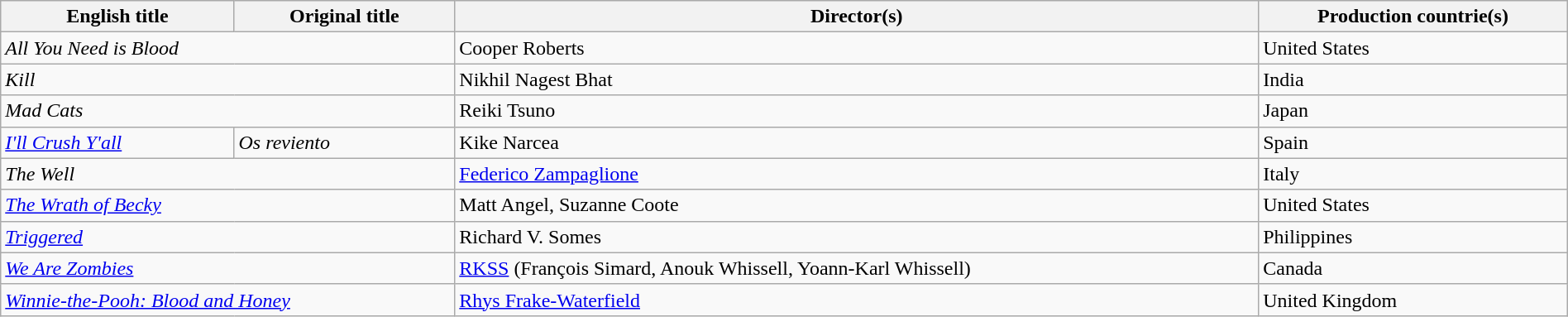<table class="sortable wikitable" style="width:100%; margin-bottom:4px" cellpadding="5">
<tr>
<th scope="col">English title</th>
<th scope="col">Original title</th>
<th scope="col">Director(s)</th>
<th scope="col">Production countrie(s)</th>
</tr>
<tr>
<td colspan="2"><em>All You Need is Blood</em></td>
<td>Cooper Roberts</td>
<td>United States</td>
</tr>
<tr>
<td colspan="2"><em>Kill</em></td>
<td>Nikhil Nagest Bhat</td>
<td>India</td>
</tr>
<tr>
<td colspan="2"><em>Mad Cats</em></td>
<td>Reiki Tsuno</td>
<td>Japan</td>
</tr>
<tr>
<td><em><a href='#'>I'll Crush Y'all</a></em></td>
<td><em>Os reviento</em></td>
<td>Kike Narcea</td>
<td>Spain</td>
</tr>
<tr>
<td colspan="2"><em>The Well</em></td>
<td><a href='#'>Federico Zampaglione</a></td>
<td>Italy</td>
</tr>
<tr>
<td colspan="2"><em><a href='#'>The Wrath of Becky</a></em></td>
<td>Matt Angel, Suzanne Coote</td>
<td>United States</td>
</tr>
<tr>
<td colspan="2"><em><a href='#'>Triggered</a></em></td>
<td>Richard V. Somes</td>
<td>Philippines</td>
</tr>
<tr>
<td colspan="2"><em><a href='#'>We Are Zombies</a></em></td>
<td><a href='#'>RKSS</a> (François Simard, Anouk Whissell, Yoann-Karl Whissell)</td>
<td>Canada</td>
</tr>
<tr>
<td colspan="2"><em><a href='#'>Winnie-the-Pooh: Blood and Honey</a></em></td>
<td><a href='#'>Rhys Frake-Waterfield</a></td>
<td>United Kingdom</td>
</tr>
</table>
